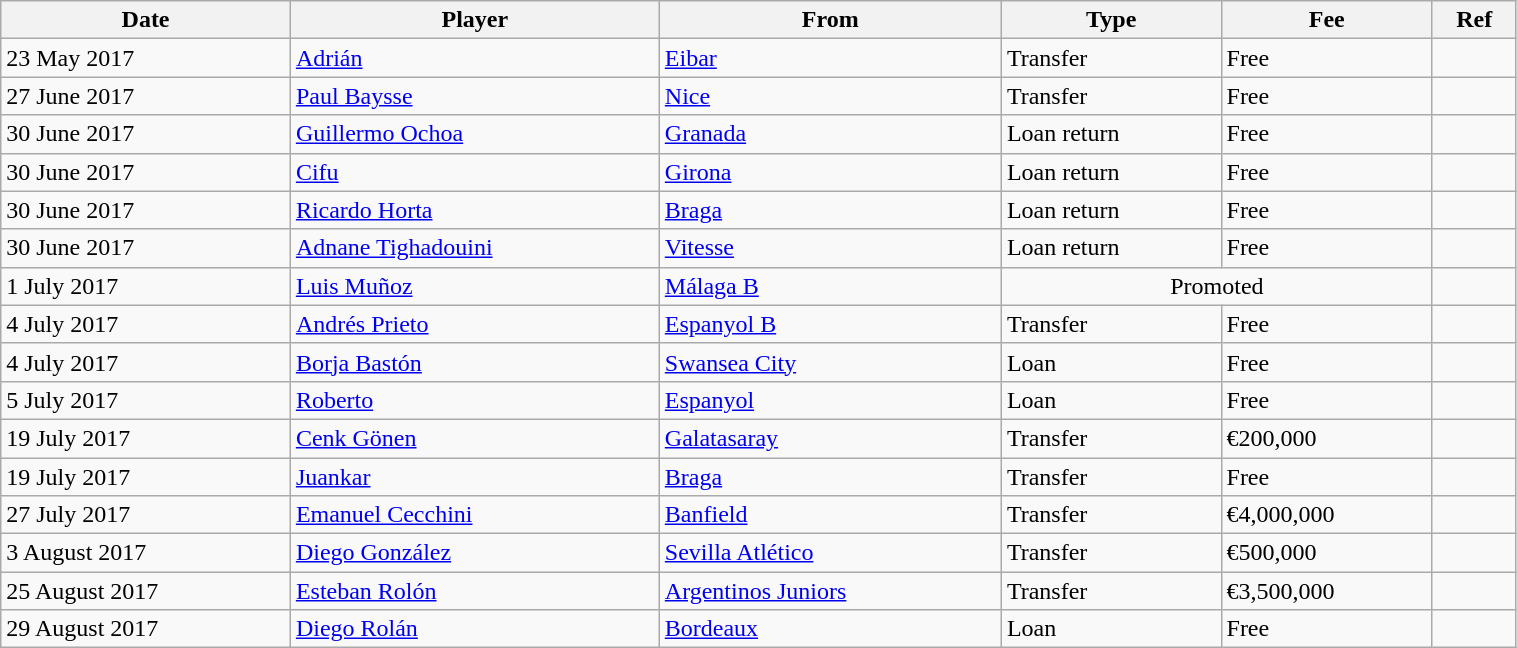<table class="wikitable" style="width:80%;">
<tr>
<th>Date</th>
<th>Player</th>
<th>From</th>
<th>Type</th>
<th>Fee</th>
<th>Ref</th>
</tr>
<tr>
<td>23 May 2017</td>
<td> <a href='#'>Adrián</a></td>
<td> <a href='#'>Eibar</a></td>
<td>Transfer</td>
<td>Free</td>
<td></td>
</tr>
<tr>
<td>27 June 2017</td>
<td> <a href='#'>Paul Baysse</a></td>
<td> <a href='#'>Nice</a></td>
<td>Transfer</td>
<td>Free</td>
<td></td>
</tr>
<tr>
<td>30 June 2017</td>
<td> <a href='#'>Guillermo Ochoa</a></td>
<td> <a href='#'>Granada</a></td>
<td>Loan return</td>
<td>Free</td>
<td></td>
</tr>
<tr>
<td>30 June 2017</td>
<td> <a href='#'>Cifu</a></td>
<td> <a href='#'>Girona</a></td>
<td>Loan return</td>
<td>Free</td>
<td></td>
</tr>
<tr>
<td>30 June 2017</td>
<td> <a href='#'>Ricardo Horta</a></td>
<td> <a href='#'>Braga</a></td>
<td>Loan return</td>
<td>Free</td>
<td></td>
</tr>
<tr>
<td>30 June 2017</td>
<td> <a href='#'>Adnane Tighadouini</a></td>
<td> <a href='#'>Vitesse</a></td>
<td>Loan return</td>
<td>Free</td>
<td></td>
</tr>
<tr>
<td>1 July 2017</td>
<td> <a href='#'>Luis Muñoz</a></td>
<td> <a href='#'>Málaga B</a></td>
<td colspan=2 align=center>Promoted</td>
<td></td>
</tr>
<tr>
<td>4 July 2017</td>
<td> <a href='#'>Andrés Prieto</a></td>
<td> <a href='#'>Espanyol B</a></td>
<td>Transfer</td>
<td>Free</td>
<td></td>
</tr>
<tr>
<td>4 July 2017</td>
<td> <a href='#'>Borja Bastón</a></td>
<td> <a href='#'>Swansea City</a></td>
<td>Loan</td>
<td>Free</td>
<td></td>
</tr>
<tr>
<td>5 July 2017</td>
<td> <a href='#'>Roberto</a></td>
<td> <a href='#'>Espanyol</a></td>
<td>Loan</td>
<td>Free</td>
<td></td>
</tr>
<tr>
<td>19 July 2017</td>
<td> <a href='#'>Cenk Gönen</a></td>
<td> <a href='#'>Galatasaray</a></td>
<td>Transfer</td>
<td>€200,000</td>
<td></td>
</tr>
<tr>
<td>19 July 2017</td>
<td> <a href='#'>Juankar</a></td>
<td> <a href='#'>Braga</a></td>
<td>Transfer</td>
<td>Free</td>
<td></td>
</tr>
<tr>
<td>27 July 2017</td>
<td> <a href='#'>Emanuel Cecchini</a></td>
<td> <a href='#'>Banfield</a></td>
<td>Transfer</td>
<td>€4,000,000</td>
<td></td>
</tr>
<tr>
<td>3 August 2017</td>
<td> <a href='#'>Diego González</a></td>
<td> <a href='#'>Sevilla Atlético</a></td>
<td>Transfer</td>
<td>€500,000</td>
<td></td>
</tr>
<tr>
<td>25 August 2017</td>
<td> <a href='#'>Esteban Rolón</a></td>
<td> <a href='#'>Argentinos Juniors</a></td>
<td>Transfer</td>
<td>€3,500,000</td>
<td></td>
</tr>
<tr>
<td>29 August 2017</td>
<td> <a href='#'>Diego Rolán</a></td>
<td> <a href='#'>Bordeaux</a></td>
<td>Loan</td>
<td>Free</td>
<td></td>
</tr>
</table>
